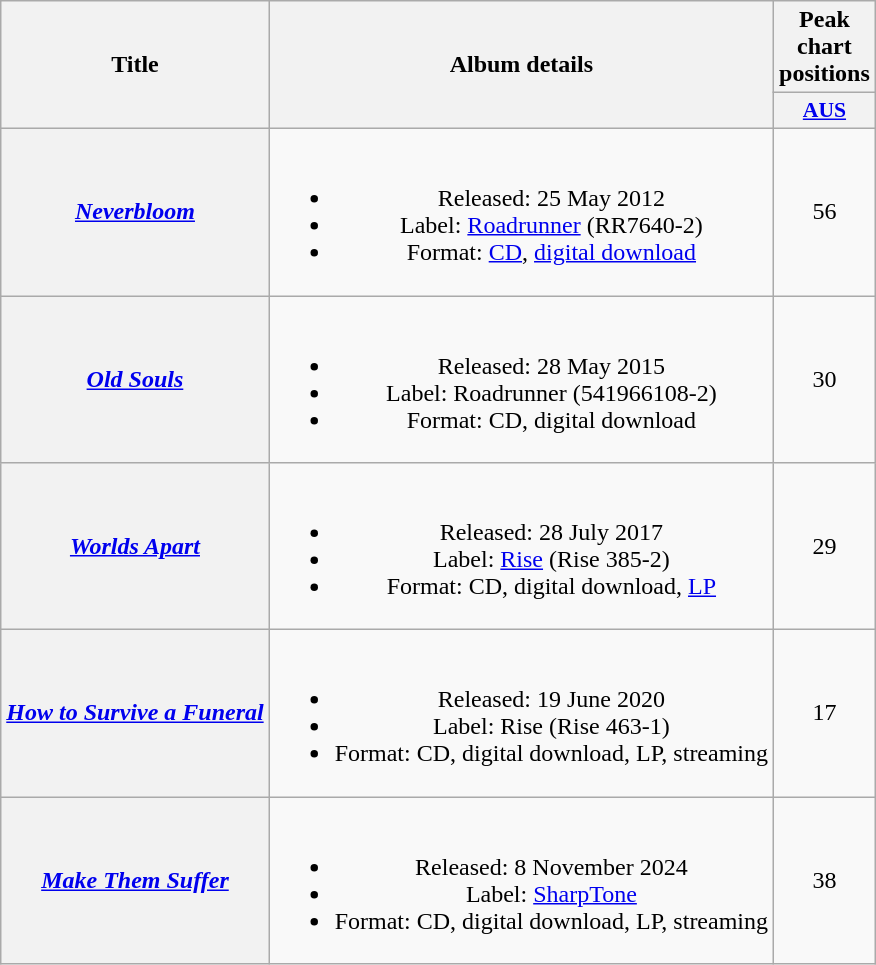<table class="wikitable plainrowheaders" style="text-align:center;">
<tr>
<th scope="col" rowspan="2">Title</th>
<th scope="col" rowspan="2">Album details</th>
<th scope="col" colspan="1">Peak chart positions</th>
</tr>
<tr>
<th scope="col" style="width:3em;font-size:90%;"><a href='#'>AUS</a><br></th>
</tr>
<tr>
<th scope="row"><em><a href='#'>Neverbloom</a></em></th>
<td><br><ul><li>Released: 25 May 2012</li><li>Label: <a href='#'>Roadrunner</a> (RR7640-2)</li><li>Format: <a href='#'>CD</a>, <a href='#'>digital download</a></li></ul></td>
<td>56</td>
</tr>
<tr>
<th scope="row"><em><a href='#'>Old Souls</a></em></th>
<td><br><ul><li>Released: 28 May 2015</li><li>Label: Roadrunner (541966108-2)</li><li>Format: CD, digital download</li></ul></td>
<td>30</td>
</tr>
<tr>
<th scope="row"><em><a href='#'>Worlds Apart</a></em></th>
<td><br><ul><li>Released: 28 July 2017</li><li>Label: <a href='#'>Rise</a> (Rise 385-2)</li><li>Format: CD, digital download, <a href='#'>LP</a></li></ul></td>
<td>29</td>
</tr>
<tr>
<th scope="row"><em><a href='#'>How to Survive a Funeral</a></em></th>
<td><br><ul><li>Released: 19 June 2020</li><li>Label: Rise (Rise 463-1)</li><li>Format: CD, digital download, LP, streaming</li></ul></td>
<td>17</td>
</tr>
<tr>
<th scope="row"><em><a href='#'>Make Them Suffer</a></em></th>
<td><br><ul><li>Released: 8 November 2024</li><li>Label: <a href='#'>SharpTone</a></li><li>Format: CD, digital download, LP, streaming</li></ul></td>
<td>38<br></td>
</tr>
</table>
